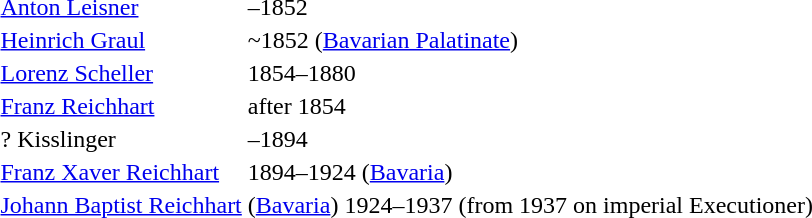<table>
<tr>
<td><a href='#'>Anton Leisner</a></td>
<td>–1852</td>
</tr>
<tr>
<td><a href='#'>Heinrich Graul</a></td>
<td>~1852 (<a href='#'>Bavarian Palatinate</a>)</td>
</tr>
<tr>
<td><a href='#'>Lorenz Scheller</a></td>
<td>1854–1880</td>
</tr>
<tr>
<td><a href='#'>Franz Reichhart</a></td>
<td>after 1854</td>
</tr>
<tr>
<td>? Kisslinger</td>
<td>–1894</td>
</tr>
<tr>
<td><a href='#'>Franz Xaver Reichhart</a></td>
<td>1894–1924 (<a href='#'>Bavaria</a>)</td>
</tr>
<tr>
<td><a href='#'>Johann Baptist Reichhart</a></td>
<td>(<a href='#'>Bavaria</a>) 1924–1937 (from 1937 on imperial Executioner)</td>
</tr>
<tr>
</tr>
</table>
